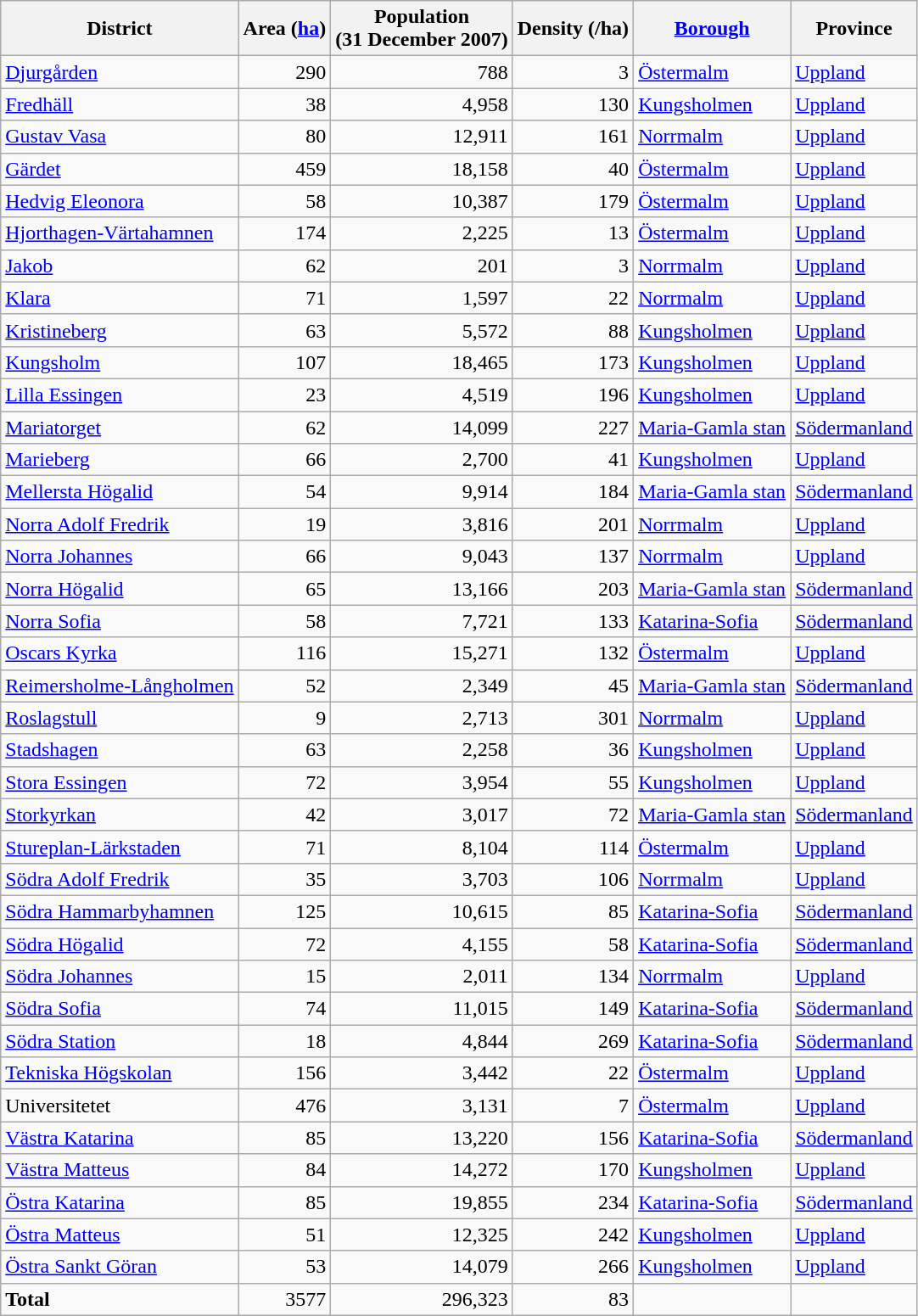<table class="wikitable sortable" border="1">
<tr>
<th>District</th>
<th>Area (<a href='#'>ha</a>)</th>
<th>Population<br>(31 December 2007)</th>
<th>Density (/ha)</th>
<th><a href='#'>Borough</a></th>
<th>Province</th>
</tr>
<tr align=right>
<td align=left><a href='#'>Djurgården</a></td>
<td>290</td>
<td>788</td>
<td>3</td>
<td align=left><a href='#'>Östermalm</a></td>
<td align=left><a href='#'>Uppland</a></td>
</tr>
<tr align=right>
<td align=left><a href='#'>Fredhäll</a></td>
<td>38</td>
<td>4,958</td>
<td>130</td>
<td align=left><a href='#'>Kungsholmen</a></td>
<td align=left><a href='#'>Uppland</a></td>
</tr>
<tr align=right>
<td align=left><a href='#'>Gustav Vasa</a></td>
<td>80</td>
<td>12,911</td>
<td>161</td>
<td align=left><a href='#'>Norrmalm</a></td>
<td align=left><a href='#'>Uppland</a></td>
</tr>
<tr align=right>
<td align=left><a href='#'>Gärdet</a></td>
<td>459</td>
<td>18,158</td>
<td>40</td>
<td align=left><a href='#'>Östermalm</a></td>
<td align=left><a href='#'>Uppland</a></td>
</tr>
<tr align=right>
<td align=left><a href='#'>Hedvig Eleonora</a></td>
<td>58</td>
<td>10,387</td>
<td>179</td>
<td align=left><a href='#'>Östermalm</a></td>
<td align=left><a href='#'>Uppland</a></td>
</tr>
<tr align=right>
<td align=left><a href='#'>Hjorthagen-Värtahamnen</a></td>
<td>174</td>
<td>2,225</td>
<td>13</td>
<td align=left><a href='#'>Östermalm</a></td>
<td align=left><a href='#'>Uppland</a></td>
</tr>
<tr align=right>
<td align=left><a href='#'>Jakob</a></td>
<td>62</td>
<td>201</td>
<td>3</td>
<td align=left><a href='#'>Norrmalm</a></td>
<td align=left><a href='#'>Uppland</a></td>
</tr>
<tr align=right>
<td align=left><a href='#'>Klara</a></td>
<td>71</td>
<td>1,597</td>
<td>22</td>
<td align=left><a href='#'>Norrmalm</a></td>
<td align=left><a href='#'>Uppland</a></td>
</tr>
<tr align=right>
<td align=left><a href='#'>Kristineberg</a></td>
<td>63</td>
<td>5,572</td>
<td>88</td>
<td align=left><a href='#'>Kungsholmen</a></td>
<td align=left><a href='#'>Uppland</a></td>
</tr>
<tr align=right>
<td align=left><a href='#'>Kungsholm</a></td>
<td>107</td>
<td>18,465</td>
<td>173</td>
<td align=left><a href='#'>Kungsholmen</a></td>
<td align=left><a href='#'>Uppland</a></td>
</tr>
<tr align=right>
<td align=left><a href='#'>Lilla Essingen</a></td>
<td>23</td>
<td>4,519</td>
<td>196</td>
<td align=left><a href='#'>Kungsholmen</a></td>
<td align=left><a href='#'>Uppland</a></td>
</tr>
<tr align=right>
<td align=left><a href='#'>Mariatorget</a></td>
<td>62</td>
<td>14,099</td>
<td>227</td>
<td align=left><a href='#'>Maria-Gamla stan</a></td>
<td align=left><a href='#'>Södermanland</a></td>
</tr>
<tr align=right>
<td align=left><a href='#'>Marieberg</a></td>
<td>66</td>
<td>2,700</td>
<td>41</td>
<td align=left><a href='#'>Kungsholmen</a></td>
<td align=left><a href='#'>Uppland</a></td>
</tr>
<tr align=right>
<td align=left><a href='#'>Mellersta Högalid</a></td>
<td>54</td>
<td>9,914</td>
<td>184</td>
<td align=left><a href='#'>Maria-Gamla stan</a></td>
<td align=left><a href='#'>Södermanland</a></td>
</tr>
<tr align=right>
<td align=left><a href='#'>Norra Adolf Fredrik</a></td>
<td>19</td>
<td>3,816</td>
<td>201</td>
<td align=left><a href='#'>Norrmalm</a></td>
<td align=left><a href='#'>Uppland</a></td>
</tr>
<tr align=right>
<td align=left><a href='#'>Norra Johannes</a></td>
<td>66</td>
<td>9,043</td>
<td>137</td>
<td align=left><a href='#'>Norrmalm</a></td>
<td align=left><a href='#'>Uppland</a></td>
</tr>
<tr align=right>
<td align=left><a href='#'>Norra Högalid</a></td>
<td>65</td>
<td>13,166</td>
<td>203</td>
<td align=left><a href='#'>Maria-Gamla stan</a></td>
<td align=left><a href='#'>Södermanland</a></td>
</tr>
<tr align=right>
<td align=left><a href='#'>Norra Sofia</a></td>
<td>58</td>
<td>7,721</td>
<td>133</td>
<td align=left><a href='#'>Katarina-Sofia</a></td>
<td align=left><a href='#'>Södermanland</a></td>
</tr>
<tr align=right>
<td align=left><a href='#'>Oscars Kyrka</a></td>
<td>116</td>
<td>15,271</td>
<td>132</td>
<td align=left><a href='#'>Östermalm</a></td>
<td align=left><a href='#'>Uppland</a></td>
</tr>
<tr align=right>
<td align=left><a href='#'>Reimersholme-Långholmen</a></td>
<td>52</td>
<td>2,349</td>
<td>45</td>
<td align=left><a href='#'>Maria-Gamla stan</a></td>
<td align=left><a href='#'>Södermanland</a></td>
</tr>
<tr align=right>
<td align=left><a href='#'>Roslagstull</a></td>
<td>9</td>
<td>2,713</td>
<td>301</td>
<td align=left><a href='#'>Norrmalm</a></td>
<td align=left><a href='#'>Uppland</a></td>
</tr>
<tr align=right>
<td align=left><a href='#'>Stadshagen</a></td>
<td>63</td>
<td>2,258</td>
<td>36</td>
<td align=left><a href='#'>Kungsholmen</a></td>
<td align=left><a href='#'>Uppland</a></td>
</tr>
<tr align=right>
<td align=left><a href='#'>Stora Essingen</a></td>
<td>72</td>
<td>3,954</td>
<td>55</td>
<td align=left><a href='#'>Kungsholmen</a></td>
<td align=left><a href='#'>Uppland</a></td>
</tr>
<tr align=right>
<td align=left><a href='#'>Storkyrkan</a></td>
<td>42</td>
<td>3,017</td>
<td>72</td>
<td align=left><a href='#'>Maria-Gamla stan</a></td>
<td align=left><a href='#'>Södermanland</a></td>
</tr>
<tr align=right>
<td align=left><a href='#'>Stureplan-Lärkstaden</a></td>
<td>71</td>
<td>8,104</td>
<td>114</td>
<td align=left><a href='#'>Östermalm</a></td>
<td align=left><a href='#'>Uppland</a></td>
</tr>
<tr align=right>
<td align=left><a href='#'>Södra Adolf Fredrik</a></td>
<td>35</td>
<td>3,703</td>
<td>106</td>
<td align=left><a href='#'>Norrmalm</a></td>
<td align=left><a href='#'>Uppland</a></td>
</tr>
<tr align=right>
<td align=left><a href='#'>Södra Hammarbyhamnen</a></td>
<td>125</td>
<td>10,615</td>
<td>85</td>
<td align=left><a href='#'>Katarina-Sofia</a></td>
<td align=left><a href='#'>Södermanland</a></td>
</tr>
<tr align=right>
<td align=left><a href='#'>Södra Högalid</a></td>
<td>72</td>
<td>4,155</td>
<td>58</td>
<td align=left><a href='#'>Katarina-Sofia</a></td>
<td align=left><a href='#'>Södermanland</a></td>
</tr>
<tr align=right>
<td align=left><a href='#'>Södra Johannes</a></td>
<td>15</td>
<td>2,011</td>
<td>134</td>
<td align=left><a href='#'>Norrmalm</a></td>
<td align=left><a href='#'>Uppland</a></td>
</tr>
<tr align=right>
<td align=left><a href='#'>Södra Sofia</a></td>
<td>74</td>
<td>11,015</td>
<td>149</td>
<td align=left><a href='#'>Katarina-Sofia</a></td>
<td align=left><a href='#'>Södermanland</a></td>
</tr>
<tr align=right>
<td align=left><a href='#'>Södra Station</a></td>
<td>18</td>
<td>4,844</td>
<td>269</td>
<td align=left><a href='#'>Katarina-Sofia</a></td>
<td align=left><a href='#'>Södermanland</a></td>
</tr>
<tr align=right>
<td align=left><a href='#'>Tekniska Högskolan</a></td>
<td>156</td>
<td>3,442</td>
<td>22</td>
<td align=left><a href='#'>Östermalm</a></td>
<td align=left><a href='#'>Uppland</a></td>
</tr>
<tr align=right>
<td align=left>Universitetet</td>
<td>476</td>
<td>3,131</td>
<td>7</td>
<td align=left><a href='#'>Östermalm</a></td>
<td align=left><a href='#'>Uppland</a></td>
</tr>
<tr align=right>
<td align=left><a href='#'>Västra Katarina</a></td>
<td>85</td>
<td>13,220</td>
<td>156</td>
<td align=left><a href='#'>Katarina-Sofia</a></td>
<td align=left><a href='#'>Södermanland</a></td>
</tr>
<tr align=right>
<td align=left><a href='#'>Västra Matteus</a></td>
<td>84</td>
<td>14,272</td>
<td>170</td>
<td align=left><a href='#'>Kungsholmen</a></td>
<td align=left><a href='#'>Uppland</a></td>
</tr>
<tr align=right>
<td align=left><a href='#'>Östra Katarina</a></td>
<td>85</td>
<td>19,855</td>
<td>234</td>
<td align=left><a href='#'>Katarina-Sofia</a></td>
<td align=left><a href='#'>Södermanland</a></td>
</tr>
<tr align=right>
<td align=left><a href='#'>Östra Matteus</a></td>
<td>51</td>
<td>12,325</td>
<td>242</td>
<td align=left><a href='#'>Kungsholmen</a></td>
<td align=left><a href='#'>Uppland</a></td>
</tr>
<tr align=right>
<td align=left><a href='#'>Östra Sankt Göran</a></td>
<td>53</td>
<td>14,079</td>
<td>266</td>
<td align=left><a href='#'>Kungsholmen</a></td>
<td align=left><a href='#'>Uppland</a></td>
</tr>
<tr align=right>
<td align=left><strong>Total</strong></td>
<td>3577</td>
<td>296,323</td>
<td>83</td>
<td align=left></td>
<td></td>
</tr>
</table>
